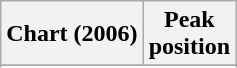<table class="wikitable sortable plainrowheaders" style="text-align:center">
<tr>
<th scope="col">Chart (2006)</th>
<th scope="col">Peak<br>position</th>
</tr>
<tr>
</tr>
<tr>
</tr>
</table>
